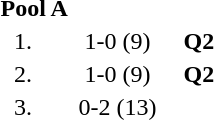<table style="text-align:center">
<tr>
<td colspan=4 align=left><strong>Pool A</strong></td>
</tr>
<tr>
<td width=30>1.</td>
<td align=left></td>
<td width=80>1-0 (9)</td>
<td><strong>Q2</strong></td>
</tr>
<tr>
<td>2.</td>
<td align=left></td>
<td>1-0 (9)</td>
<td><strong>Q2</strong></td>
</tr>
<tr>
<td>3.</td>
<td align=left></td>
<td>0-2 (13)</td>
<td></td>
</tr>
</table>
